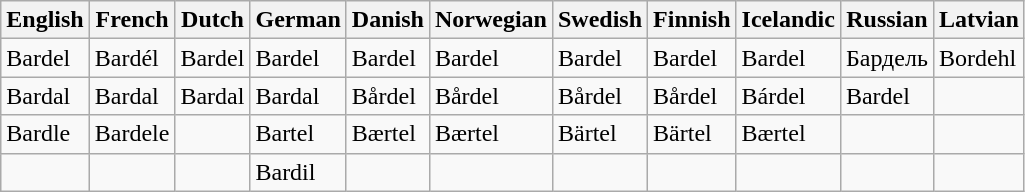<table class="wikitable">
<tr>
<th>English</th>
<th>French</th>
<th>Dutch</th>
<th>German</th>
<th>Danish</th>
<th>Norwegian</th>
<th>Swedish</th>
<th>Finnish</th>
<th>Icelandic</th>
<th>Russian</th>
<th>Latvian</th>
</tr>
<tr>
<td>Bardel</td>
<td>Bardél</td>
<td>Bardel</td>
<td>Bardel</td>
<td>Bardel</td>
<td>Bardel</td>
<td>Bardel</td>
<td>Bardel</td>
<td>Bardel</td>
<td>Бардель</td>
<td>Bordehl</td>
</tr>
<tr>
<td>Bardal</td>
<td>Bardal</td>
<td>Bardal</td>
<td>Bardal</td>
<td>Bårdel</td>
<td>Bårdel</td>
<td>Bårdel</td>
<td>Bårdel</td>
<td>Bárdel</td>
<td>Bardel</td>
<td></td>
</tr>
<tr>
<td>Bardle</td>
<td>Bardele</td>
<td></td>
<td>Bartel</td>
<td>Bærtel</td>
<td>Bærtel</td>
<td>Bärtel</td>
<td>Bärtel</td>
<td>Bærtel</td>
<td></td>
<td></td>
</tr>
<tr>
<td></td>
<td></td>
<td></td>
<td>Bardil</td>
<td></td>
<td></td>
<td></td>
<td></td>
<td></td>
<td></td>
<td></td>
</tr>
</table>
